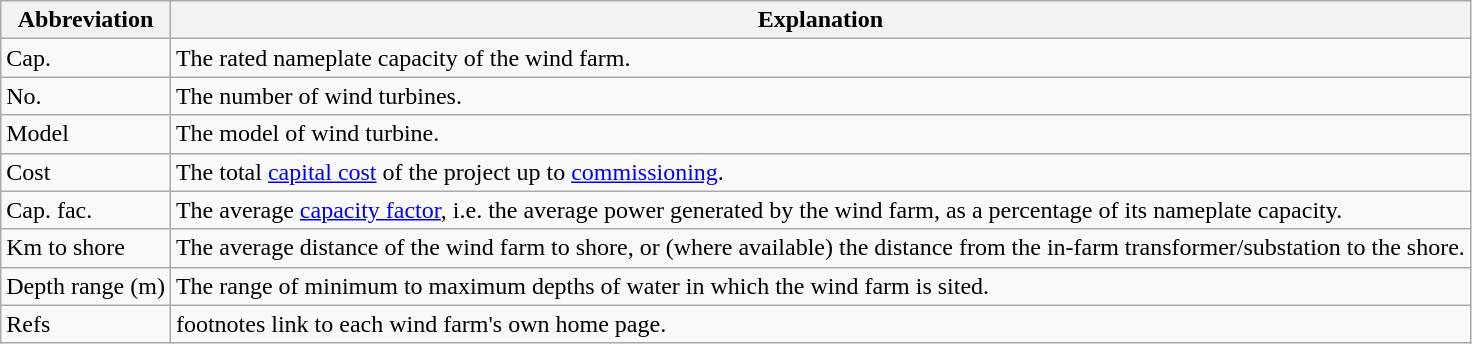<table class=wikitable>
<tr>
<th>Abbreviation</th>
<th>Explanation</th>
</tr>
<tr>
<td>Cap.</td>
<td>The rated nameplate capacity of the wind farm.</td>
</tr>
<tr>
<td>No.</td>
<td>The number of wind turbines.</td>
</tr>
<tr>
<td>Model</td>
<td>The model of wind turbine.</td>
</tr>
<tr>
<td>Cost</td>
<td>The total <a href='#'>capital cost</a> of the project up to <a href='#'>commissioning</a>.</td>
</tr>
<tr>
<td>Cap. fac.</td>
<td>The average <a href='#'>capacity factor</a>, i.e. the average power generated by the wind farm, as a percentage of its nameplate capacity.</td>
</tr>
<tr>
<td>Km to shore</td>
<td>The average distance of the wind farm to shore, or (where available) the distance from the in-farm transformer/substation to the shore.</td>
</tr>
<tr>
<td>Depth range (m)</td>
<td>The range of minimum to maximum depths of water in which the wind farm is sited.</td>
</tr>
<tr>
<td>Refs</td>
<td> footnotes link to each wind farm's own home page.</td>
</tr>
</table>
